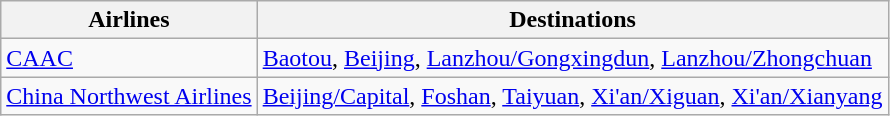<table class="wikitable">
<tr>
<th>Airlines</th>
<th>Destinations</th>
</tr>
<tr>
<td><a href='#'>CAAC</a></td>
<td><a href='#'>Baotou</a>, <a href='#'>Beijing</a>, <a href='#'>Lanzhou/Gongxingdun</a>, <a href='#'>Lanzhou/Zhongchuan</a></td>
</tr>
<tr>
<td><a href='#'>China Northwest Airlines</a></td>
<td><a href='#'>Beijing/Capital</a>, <a href='#'>Foshan</a>, <a href='#'>Taiyuan</a>, <a href='#'>Xi'an/Xiguan</a>, <a href='#'>Xi'an/Xianyang</a></td>
</tr>
</table>
